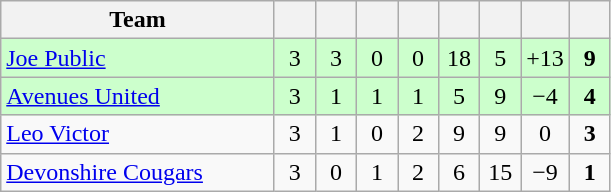<table class="wikitable" style="text-align: center;">
<tr>
<th width="175">Team</th>
<th width="20"></th>
<th width="20"></th>
<th width="20"></th>
<th width="20"></th>
<th width="20"></th>
<th width="20"></th>
<th width="20"></th>
<th width="20"></th>
</tr>
<tr bgcolor="#ccffcc">
<td align=left> <a href='#'>Joe Public</a></td>
<td>3</td>
<td>3</td>
<td>0</td>
<td>0</td>
<td>18</td>
<td>5</td>
<td>+13</td>
<td><strong>9</strong></td>
</tr>
<tr bgcolor="#ccffcc">
<td align=left> <a href='#'>Avenues United</a></td>
<td>3</td>
<td>1</td>
<td>1</td>
<td>1</td>
<td>5</td>
<td>9</td>
<td>−4</td>
<td><strong>4</strong></td>
</tr>
<tr>
<td align=left> <a href='#'>Leo Victor</a></td>
<td>3</td>
<td>1</td>
<td>0</td>
<td>2</td>
<td>9</td>
<td>9</td>
<td>0</td>
<td><strong>3</strong></td>
</tr>
<tr>
<td align=left> <a href='#'>Devonshire Cougars</a></td>
<td>3</td>
<td>0</td>
<td>1</td>
<td>2</td>
<td>6</td>
<td>15</td>
<td>−9</td>
<td><strong>1</strong></td>
</tr>
</table>
